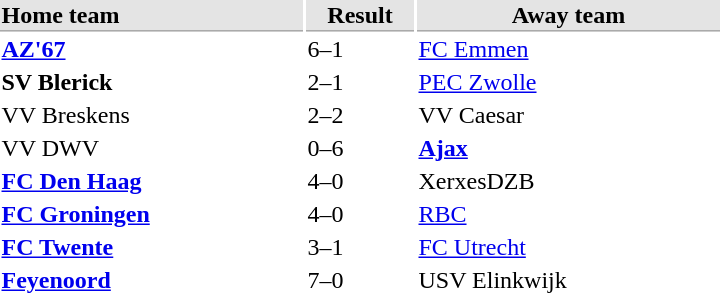<table>
<tr bgcolor="#E4E4E4">
<th style="border-bottom:1px solid #AAAAAA" width="200" align="left">Home team</th>
<th style="border-bottom:1px solid #AAAAAA" width="70" align="center">Result</th>
<th style="border-bottom:1px solid #AAAAAA" width="200">Away team</th>
</tr>
<tr>
<td><strong><a href='#'>AZ'67</a></strong></td>
<td>6–1</td>
<td><a href='#'>FC Emmen</a></td>
</tr>
<tr>
<td><strong>SV Blerick</strong></td>
<td>2–1</td>
<td><a href='#'>PEC Zwolle</a></td>
</tr>
<tr>
<td>VV Breskens</td>
<td>2–2</td>
<td>VV Caesar</td>
</tr>
<tr>
<td>VV DWV</td>
<td>0–6</td>
<td><strong><a href='#'>Ajax</a></strong></td>
</tr>
<tr>
<td><strong><a href='#'>FC Den Haag</a></strong></td>
<td>4–0</td>
<td>XerxesDZB</td>
</tr>
<tr>
<td><strong><a href='#'>FC Groningen</a></strong></td>
<td>4–0</td>
<td><a href='#'>RBC</a></td>
</tr>
<tr>
<td><strong><a href='#'>FC Twente</a></strong></td>
<td>3–1</td>
<td><a href='#'>FC Utrecht</a></td>
</tr>
<tr>
<td><strong><a href='#'>Feyenoord</a></strong></td>
<td>7–0</td>
<td>USV Elinkwijk</td>
</tr>
</table>
